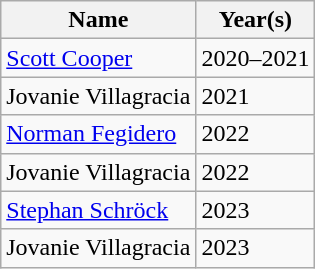<table class="wikitable">
<tr>
<th>Name</th>
<th>Year(s)</th>
</tr>
<tr>
<td> <a href='#'>Scott Cooper</a></td>
<td>2020–2021</td>
</tr>
<tr>
<td> Jovanie Villagracia</td>
<td>2021</td>
</tr>
<tr>
<td> <a href='#'>Norman Fegidero</a></td>
<td>2022</td>
</tr>
<tr>
<td> Jovanie Villagracia</td>
<td>2022</td>
</tr>
<tr>
<td> <a href='#'>Stephan Schröck</a></td>
<td>2023</td>
</tr>
<tr>
<td> Jovanie Villagracia</td>
<td>2023</td>
</tr>
</table>
